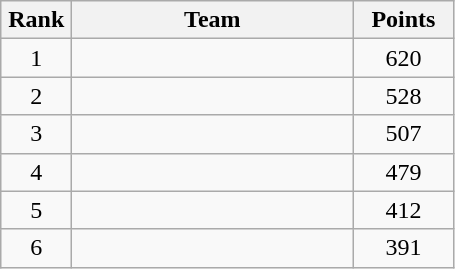<table class="wikitable" style="text-align:center;">
<tr>
<th width=40>Rank</th>
<th width=180>Team</th>
<th width=60>Points</th>
</tr>
<tr>
<td>1</td>
<td align=left></td>
<td>620</td>
</tr>
<tr>
<td>2</td>
<td align=left></td>
<td>528</td>
</tr>
<tr>
<td>3</td>
<td align=left></td>
<td>507</td>
</tr>
<tr>
<td>4</td>
<td align=left></td>
<td>479</td>
</tr>
<tr>
<td>5</td>
<td align=left></td>
<td>412</td>
</tr>
<tr>
<td>6</td>
<td align=left></td>
<td>391</td>
</tr>
</table>
